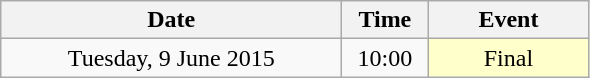<table class = "wikitable" style="text-align:center;">
<tr>
<th width=220>Date</th>
<th width=50>Time</th>
<th width=100>Event</th>
</tr>
<tr>
<td>Tuesday, 9 June 2015</td>
<td>10:00</td>
<td bgcolor=ffffcc>Final</td>
</tr>
</table>
